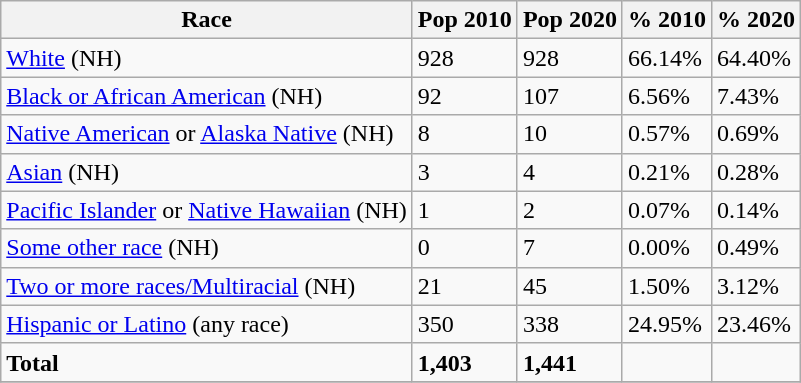<table class="wikitable">
<tr>
<th>Race</th>
<th>Pop 2010</th>
<th>Pop 2020</th>
<th>% 2010</th>
<th>% 2020</th>
</tr>
<tr>
<td><a href='#'>White</a> (NH)</td>
<td>928</td>
<td>928</td>
<td>66.14%</td>
<td>64.40%</td>
</tr>
<tr>
<td><a href='#'>Black or African American</a> (NH)</td>
<td>92</td>
<td>107</td>
<td>6.56%</td>
<td>7.43%</td>
</tr>
<tr>
<td><a href='#'>Native American</a> or <a href='#'>Alaska Native</a> (NH)</td>
<td>8</td>
<td>10</td>
<td>0.57%</td>
<td>0.69%</td>
</tr>
<tr>
<td><a href='#'>Asian</a> (NH)</td>
<td>3</td>
<td>4</td>
<td>0.21%</td>
<td>0.28%</td>
</tr>
<tr>
<td><a href='#'>Pacific Islander</a> or <a href='#'>Native Hawaiian</a> (NH)</td>
<td>1</td>
<td>2</td>
<td>0.07%</td>
<td>0.14%</td>
</tr>
<tr>
<td><a href='#'>Some other race</a> (NH)</td>
<td>0</td>
<td>7</td>
<td>0.00%</td>
<td>0.49%</td>
</tr>
<tr>
<td><a href='#'>Two or more races/Multiracial</a> (NH)</td>
<td>21</td>
<td>45</td>
<td>1.50%</td>
<td>3.12%</td>
</tr>
<tr>
<td><a href='#'>Hispanic or Latino</a> (any race)</td>
<td>350</td>
<td>338</td>
<td>24.95%</td>
<td>23.46%</td>
</tr>
<tr>
<td><strong>Total</strong></td>
<td><strong>1,403</strong></td>
<td><strong>1,441</strong></td>
<td></td>
<td></td>
</tr>
<tr>
</tr>
</table>
